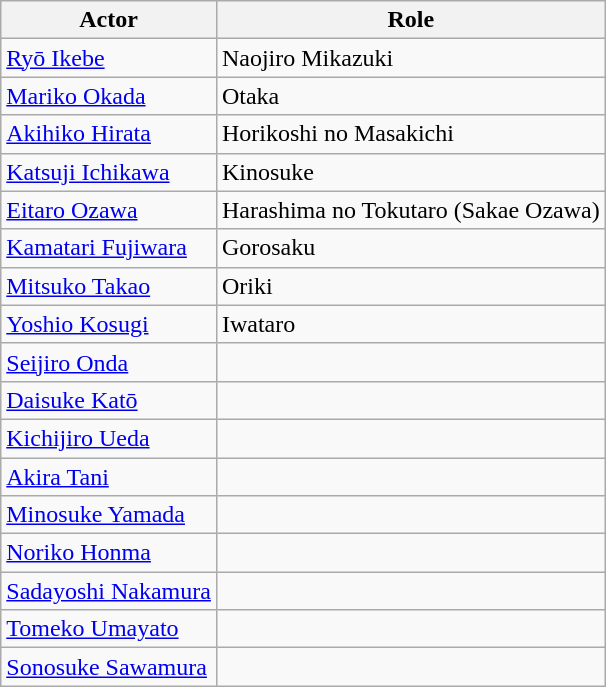<table class="wikitable">
<tr>
<th>Actor</th>
<th>Role</th>
</tr>
<tr>
<td><a href='#'>Ryō Ikebe</a></td>
<td>Naojiro Mikazuki</td>
</tr>
<tr>
<td><a href='#'>Mariko Okada</a></td>
<td>Otaka</td>
</tr>
<tr>
<td><a href='#'>Akihiko Hirata</a></td>
<td>Horikoshi no Masakichi</td>
</tr>
<tr>
<td><a href='#'>Katsuji Ichikawa</a></td>
<td>Kinosuke</td>
</tr>
<tr>
<td><a href='#'>Eitaro Ozawa</a></td>
<td>Harashima no Tokutaro (Sakae Ozawa)</td>
</tr>
<tr>
<td><a href='#'>Kamatari Fujiwara</a></td>
<td>Gorosaku</td>
</tr>
<tr>
<td><a href='#'>Mitsuko Takao</a></td>
<td>Oriki</td>
</tr>
<tr>
<td><a href='#'>Yoshio Kosugi</a></td>
<td>Iwataro</td>
</tr>
<tr>
<td><a href='#'>Seijiro Onda</a></td>
<td></td>
</tr>
<tr>
<td><a href='#'>Daisuke Katō</a></td>
<td></td>
</tr>
<tr>
<td><a href='#'>Kichijiro Ueda</a></td>
<td></td>
</tr>
<tr>
<td><a href='#'>Akira Tani</a></td>
<td></td>
</tr>
<tr>
<td><a href='#'>Minosuke Yamada</a></td>
<td></td>
</tr>
<tr>
<td><a href='#'>Noriko Honma</a></td>
<td></td>
</tr>
<tr>
<td><a href='#'>Sadayoshi Nakamura</a></td>
<td></td>
</tr>
<tr>
<td><a href='#'>Tomeko Umayato</a></td>
<td></td>
</tr>
<tr>
<td><a href='#'>Sonosuke Sawamura</a></td>
<td></td>
</tr>
</table>
